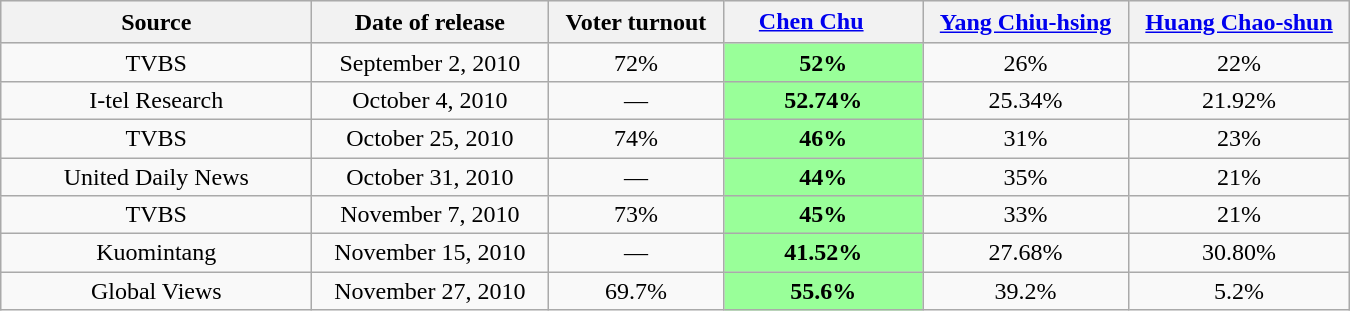<table class="wikitable collapsible" style="text-align:center">
<tr style="background-color:#E9E9E9">
<th style="width:200px;">Source</th>
<th style="width:150px;">Date of release</th>
<th style="width:110px;">Voter turnout</th>
<th style="width:125px;"><a href='#'>Chen Chu</a>　</th>
<th style="width:130px;"><a href='#'>Yang Chiu-hsing</a></th>
<th style="width:140px;"><a href='#'>Huang Chao-shun</a></th>
</tr>
<tr>
<td>TVBS</td>
<td>September 2, 2010</td>
<td>72%</td>
<td style="background-color:#99FF99"><strong>52%</strong></td>
<td>26%</td>
<td>22%</td>
</tr>
<tr>
<td>I-tel Research</td>
<td>October 4, 2010</td>
<td>—</td>
<td style="background-color:#99FF99"><strong>52.74%</strong></td>
<td>25.34%</td>
<td>21.92%</td>
</tr>
<tr>
<td>TVBS</td>
<td>October 25, 2010</td>
<td>74%</td>
<td style="background-color:#99FF99"><strong>46%</strong></td>
<td>31%</td>
<td>23%</td>
</tr>
<tr>
<td>United Daily News</td>
<td>October 31, 2010</td>
<td>—</td>
<td style="background-color:#99FF99"><strong>44%</strong></td>
<td>35%</td>
<td>21%</td>
</tr>
<tr>
<td>TVBS</td>
<td>November 7, 2010</td>
<td>73%</td>
<td style="background-color:#99FF99"><strong>45%</strong></td>
<td>33%</td>
<td>21%</td>
</tr>
<tr>
<td>Kuomintang</td>
<td>November 15, 2010</td>
<td>—</td>
<td style="background-color:#99FF99"><strong>41.52%</strong></td>
<td>27.68%</td>
<td>30.80%</td>
</tr>
<tr>
<td>Global Views</td>
<td>November 27, 2010</td>
<td>69.7%</td>
<td style="background-color:#99FF99"><strong>55.6%</strong></td>
<td>39.2%</td>
<td>5.2%</td>
</tr>
</table>
